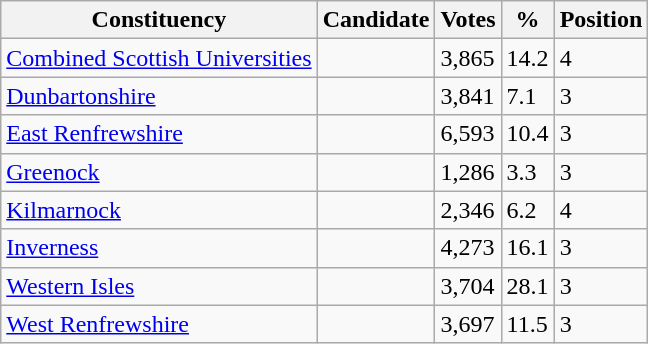<table class="wikitable sortable">
<tr>
<th>Constituency</th>
<th>Candidate</th>
<th>Votes</th>
<th>%</th>
<th>Position</th>
</tr>
<tr>
<td><a href='#'>Combined Scottish Universities</a></td>
<td></td>
<td>3,865</td>
<td>14.2</td>
<td>4</td>
</tr>
<tr>
<td><a href='#'>Dunbartonshire</a></td>
<td></td>
<td>3,841</td>
<td>7.1</td>
<td>3</td>
</tr>
<tr>
<td><a href='#'>East Renfrewshire</a></td>
<td></td>
<td>6,593</td>
<td>10.4</td>
<td>3</td>
</tr>
<tr>
<td><a href='#'>Greenock</a></td>
<td></td>
<td>1,286</td>
<td>3.3</td>
<td>3</td>
</tr>
<tr>
<td><a href='#'>Kilmarnock</a></td>
<td></td>
<td>2,346</td>
<td>6.2</td>
<td>4</td>
</tr>
<tr>
<td><a href='#'>Inverness</a></td>
<td></td>
<td>4,273</td>
<td>16.1</td>
<td>3</td>
</tr>
<tr>
<td><a href='#'>Western Isles</a></td>
<td></td>
<td>3,704</td>
<td>28.1</td>
<td>3</td>
</tr>
<tr>
<td><a href='#'>West Renfrewshire</a></td>
<td></td>
<td>3,697</td>
<td>11.5</td>
<td>3</td>
</tr>
</table>
